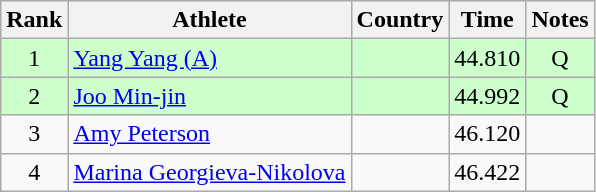<table class="wikitable sortable" style="text-align:center">
<tr>
<th>Rank</th>
<th>Athlete</th>
<th>Country</th>
<th>Time</th>
<th>Notes</th>
</tr>
<tr bgcolor=ccffcc>
<td>1</td>
<td align=left><a href='#'>Yang Yang (A)</a></td>
<td align=left></td>
<td>44.810</td>
<td>Q</td>
</tr>
<tr bgcolor=ccffcc>
<td>2</td>
<td align=left><a href='#'>Joo Min-jin</a></td>
<td align=left></td>
<td>44.992</td>
<td>Q</td>
</tr>
<tr>
<td>3</td>
<td align=left><a href='#'>Amy Peterson</a></td>
<td align=left></td>
<td>46.120</td>
<td></td>
</tr>
<tr>
<td>4</td>
<td align=left><a href='#'>Marina Georgieva-Nikolova</a></td>
<td align=left></td>
<td>46.422</td>
<td></td>
</tr>
</table>
